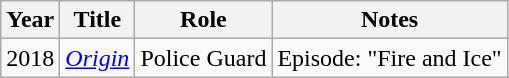<table class="wikitable sortable">
<tr>
<th>Year</th>
<th>Title</th>
<th>Role</th>
<th class="unsortable">Notes</th>
</tr>
<tr>
<td>2018</td>
<td><em><a href='#'>Origin</a></em></td>
<td>Police Guard</td>
<td>Episode: "Fire and Ice"</td>
</tr>
</table>
